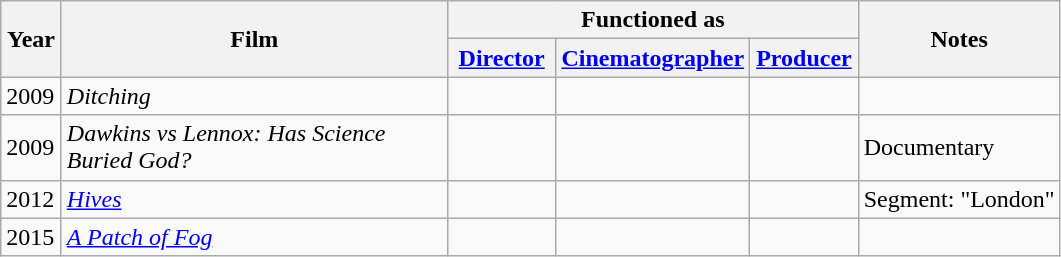<table class="wikitable">
<tr>
<th rowspan="2" style="width:33px;">Year</th>
<th rowspan="2" style="width:250px;">Film</th>
<th colspan="3">Functioned as</th>
<th rowspan="2">Notes</th>
</tr>
<tr>
<th style="width:65px;"><a href='#'>Director</a></th>
<th style="width:65px;"><a href='#'>Cinematographer</a></th>
<th style="width:65px;"><a href='#'>Producer</a></th>
</tr>
<tr>
<td>2009</td>
<td><em>Ditching</em></td>
<td></td>
<td></td>
<td></td>
<td></td>
</tr>
<tr>
<td>2009</td>
<td><em>Dawkins vs Lennox: Has Science Buried God?</em></td>
<td></td>
<td></td>
<td></td>
<td>Documentary</td>
</tr>
<tr>
<td>2012</td>
<td><em><a href='#'>Hives</a></em></td>
<td></td>
<td></td>
<td></td>
<td>Segment: "London"</td>
</tr>
<tr>
<td>2015</td>
<td><em><a href='#'>A Patch of Fog</a></em></td>
<td></td>
<td></td>
<td></td>
<td></td>
</tr>
</table>
